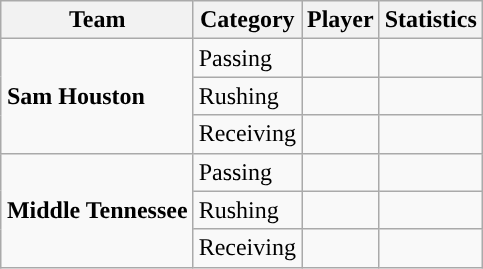<table class="wikitable" style="float: right;">
<tr>
<th>Team</th>
<th>Category</th>
<th>Player</th>
<th>Statistics</th>
</tr>
<tr>
<td rowspan=3><strong>Sam Houston</strong></td>
<td>Passing</td>
<td></td>
<td></td>
</tr>
<tr>
<td>Rushing</td>
<td></td>
<td></td>
</tr>
<tr>
<td>Receiving</td>
<td></td>
<td></td>
</tr>
<tr>
<td rowspan=3><strong>Middle Tennessee</strong></td>
<td>Passing</td>
<td></td>
<td></td>
</tr>
<tr>
<td>Rushing</td>
<td></td>
<td></td>
</tr>
<tr>
<td>Receiving</td>
<td></td>
<td></td>
</tr>
</table>
